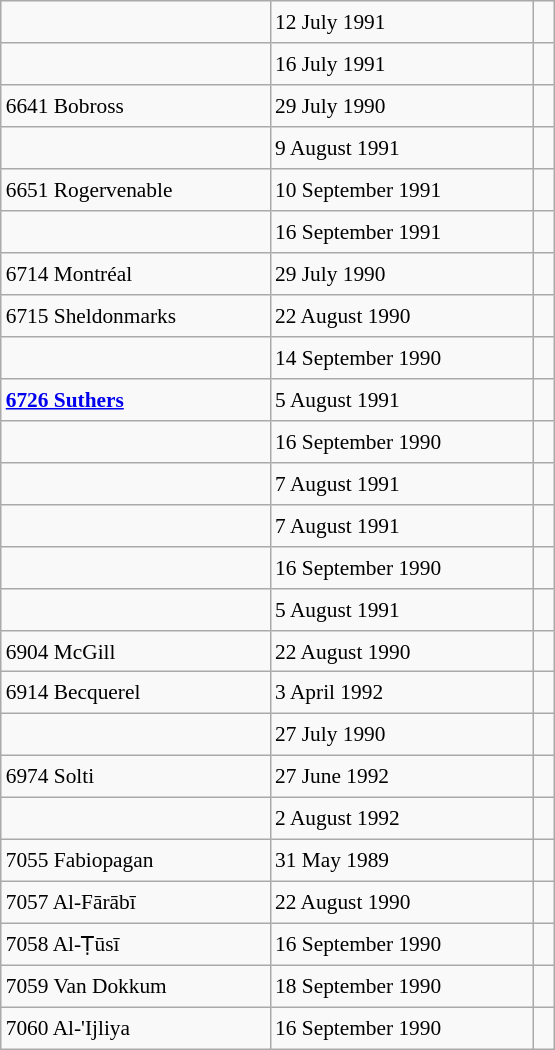<table class="wikitable" style="font-size: 89%; float: left; width: 26em; margin-right: 1em; height: 700px">
<tr>
<td></td>
<td>12 July 1991</td>
<td></td>
</tr>
<tr>
<td><strong></strong></td>
<td>16 July 1991</td>
<td></td>
</tr>
<tr>
<td>6641 Bobross</td>
<td>29 July 1990</td>
<td></td>
</tr>
<tr>
<td></td>
<td>9 August 1991</td>
<td></td>
</tr>
<tr>
<td>6651 Rogervenable</td>
<td>10 September 1991</td>
<td></td>
</tr>
<tr>
<td></td>
<td>16 September 1991</td>
<td></td>
</tr>
<tr>
<td>6714 Montréal</td>
<td>29 July 1990</td>
<td></td>
</tr>
<tr>
<td>6715 Sheldonmarks</td>
<td>22 August 1990</td>
<td> </td>
</tr>
<tr>
<td></td>
<td>14 September 1990</td>
<td></td>
</tr>
<tr>
<td><strong><a href='#'>6726 Suthers</a></strong></td>
<td>5 August 1991</td>
<td></td>
</tr>
<tr>
<td></td>
<td>16 September 1990</td>
<td></td>
</tr>
<tr>
<td></td>
<td>7 August 1991</td>
<td></td>
</tr>
<tr>
<td></td>
<td>7 August 1991</td>
<td></td>
</tr>
<tr>
<td></td>
<td>16 September 1990</td>
<td></td>
</tr>
<tr>
<td></td>
<td>5 August 1991</td>
<td></td>
</tr>
<tr>
<td>6904 McGill</td>
<td>22 August 1990</td>
<td></td>
</tr>
<tr>
<td>6914 Becquerel</td>
<td>3 April 1992</td>
<td> </td>
</tr>
<tr>
<td></td>
<td>27 July 1990</td>
<td></td>
</tr>
<tr>
<td>6974 Solti</td>
<td>27 June 1992</td>
<td></td>
</tr>
<tr>
<td></td>
<td>2 August 1992</td>
<td></td>
</tr>
<tr>
<td>7055 Fabiopagan</td>
<td>31 May 1989</td>
<td></td>
</tr>
<tr>
<td>7057 Al-Fārābī</td>
<td>22 August 1990</td>
<td></td>
</tr>
<tr>
<td>7058 Al-Ṭūsī</td>
<td>16 September 1990</td>
<td></td>
</tr>
<tr>
<td>7059 Van Dokkum</td>
<td>18 September 1990</td>
<td></td>
</tr>
<tr>
<td>7060 Al-'Ijliya</td>
<td>16 September 1990</td>
<td></td>
</tr>
</table>
